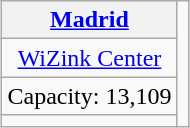<table class="wikitable" style="margin:1em auto; text-align:center">
<tr>
<th><a href='#'>Madrid</a></th>
<td rowspan=4></td>
</tr>
<tr>
<td><a href='#'>WiZink Center</a></td>
</tr>
<tr>
<td>Capacity: 13,109</td>
</tr>
<tr>
<td></td>
</tr>
</table>
